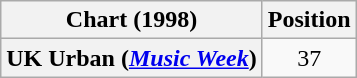<table class="wikitable plainrowheaders" style="text-align:center">
<tr>
<th>Chart (1998)</th>
<th>Position</th>
</tr>
<tr>
<th scope="row">UK Urban (<em><a href='#'>Music Week</a></em>)</th>
<td>37</td>
</tr>
</table>
